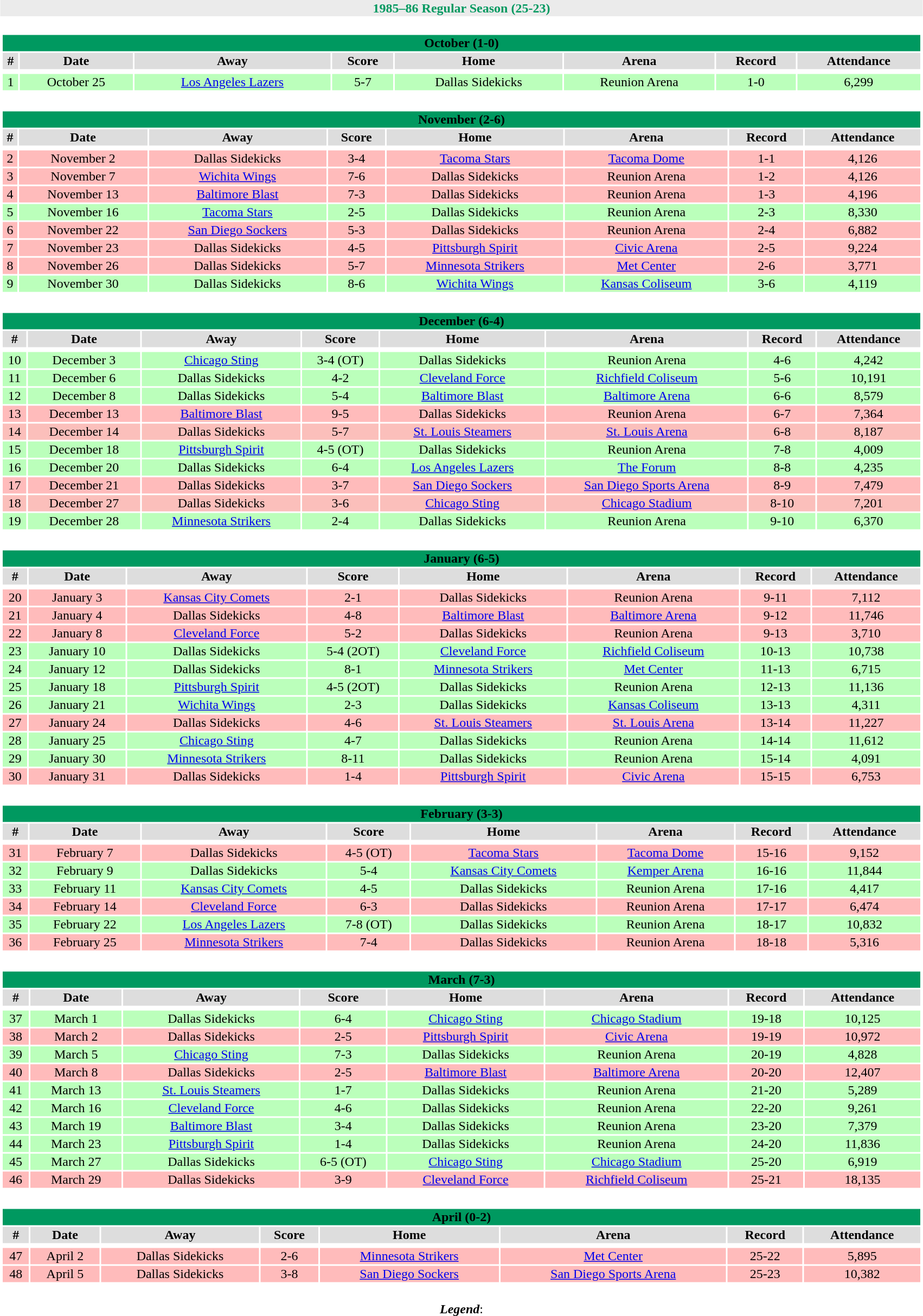<table class="toccolours" width=90% style="clear:both; margin:1.5em auto; text-align:center;">
<tr>
<th colspan=11 style="background:#EBEBEB; color:#009960;">1985–86 Regular Season (25-23)</th>
</tr>
<tr>
<td colspan=11><br><table class="toccolours collapsible collapsed" width=100%>
<tr>
<th colspan=11 style="background:#009960; color:#ZZZZZZ;">October (1-0)</th>
</tr>
<tr align="center" bgcolor="#dddddd">
<td><strong>#</strong></td>
<td><strong>Date</strong></td>
<td><strong>Away</strong></td>
<td><strong>Score</strong></td>
<td><strong>Home</strong></td>
<td><strong>Arena</strong></td>
<td><strong>Record</strong></td>
<td><strong>Attendance</strong></td>
</tr>
<tr align="center" bgcolor="#ccffcc">
</tr>
<tr>
</tr>
<tr align="center" bgcolor="#bbffbb">
<td>1</td>
<td>October 25</td>
<td><a href='#'>Los Angeles Lazers</a></td>
<td>5-7</td>
<td>Dallas Sidekicks</td>
<td>Reunion Arena</td>
<td>1-0</td>
<td>6,299</td>
</tr>
</table>
</td>
</tr>
<tr>
<td colspan=11><br><table class="toccolours collapsible collapsed" width=100%>
<tr>
<th colspan=11 style="background:#009960; color:#ZZZZZZ;">November (2-6)</th>
</tr>
<tr align="center" bgcolor="#dddddd">
<td><strong>#</strong></td>
<td><strong>Date</strong></td>
<td><strong>Away</strong></td>
<td><strong>Score</strong></td>
<td><strong>Home</strong></td>
<td><strong>Arena</strong></td>
<td><strong>Record</strong></td>
<td><strong>Attendance</strong></td>
</tr>
<tr align="center" bgcolor="#ccffcc">
</tr>
<tr>
</tr>
<tr align="center" bgcolor="#ffbbbb">
<td>2</td>
<td>November 2</td>
<td>Dallas Sidekicks</td>
<td>3-4</td>
<td><a href='#'>Tacoma Stars</a></td>
<td><a href='#'>Tacoma Dome</a></td>
<td>1-1</td>
<td>4,126</td>
</tr>
<tr align="center" bgcolor="#ffbbbb">
<td>3</td>
<td>November 7</td>
<td><a href='#'>Wichita Wings</a></td>
<td>7-6</td>
<td>Dallas Sidekicks</td>
<td>Reunion Arena</td>
<td>1-2</td>
<td>4,126</td>
</tr>
<tr align="center" bgcolor="#ffbbbb">
<td>4</td>
<td>November 13</td>
<td><a href='#'>Baltimore Blast</a></td>
<td>7-3</td>
<td>Dallas Sidekicks</td>
<td>Reunion Arena</td>
<td>1-3</td>
<td>4,196</td>
</tr>
<tr align="center" bgcolor="#bbffbb">
<td>5</td>
<td>November 16</td>
<td><a href='#'>Tacoma Stars</a></td>
<td>2-5</td>
<td>Dallas Sidekicks</td>
<td>Reunion Arena</td>
<td>2-3</td>
<td>8,330</td>
</tr>
<tr align="center" bgcolor="#ffbbbb">
<td>6</td>
<td>November 22</td>
<td><a href='#'>San Diego Sockers</a></td>
<td>5-3</td>
<td>Dallas Sidekicks</td>
<td>Reunion Arena</td>
<td>2-4</td>
<td>6,882</td>
</tr>
<tr align="center" bgcolor="#ffbbbb">
<td>7</td>
<td>November 23</td>
<td>Dallas Sidekicks</td>
<td>4-5</td>
<td><a href='#'>Pittsburgh Spirit</a></td>
<td><a href='#'>Civic Arena</a></td>
<td>2-5</td>
<td>9,224</td>
</tr>
<tr align="center" bgcolor="#ffbbbb">
<td>8</td>
<td>November 26</td>
<td>Dallas Sidekicks</td>
<td>5-7</td>
<td><a href='#'>Minnesota Strikers</a></td>
<td><a href='#'>Met Center</a></td>
<td>2-6</td>
<td>3,771</td>
</tr>
<tr align="center" bgcolor="#bbffbb">
<td>9</td>
<td>November 30</td>
<td>Dallas Sidekicks</td>
<td>8-6</td>
<td><a href='#'>Wichita Wings</a></td>
<td><a href='#'>Kansas Coliseum</a></td>
<td>3-6</td>
<td>4,119</td>
</tr>
</table>
</td>
</tr>
<tr>
<td colspan=11><br><table class="toccolours collapsible collapsed" width=100%>
<tr>
<th colspan=11 style="background:#009960; color:#ZZZZZZ;">December (6-4)</th>
</tr>
<tr align="center" bgcolor="#dddddd">
<td><strong>#</strong></td>
<td><strong>Date</strong></td>
<td><strong>Away</strong></td>
<td><strong>Score</strong></td>
<td><strong>Home</strong></td>
<td><strong>Arena</strong></td>
<td><strong>Record</strong></td>
<td><strong>Attendance</strong></td>
</tr>
<tr align="center" bgcolor="#ccffcc">
</tr>
<tr>
</tr>
<tr align="center" bgcolor="#bbffbb">
<td>10</td>
<td>December 3</td>
<td><a href='#'>Chicago Sting</a></td>
<td>3-4 (OT)</td>
<td>Dallas Sidekicks</td>
<td>Reunion Arena</td>
<td>4-6</td>
<td>4,242</td>
</tr>
<tr align="center" bgcolor="#bbffbb">
<td>11</td>
<td>December 6</td>
<td>Dallas Sidekicks</td>
<td>4-2</td>
<td><a href='#'>Cleveland Force</a></td>
<td><a href='#'>Richfield Coliseum</a></td>
<td>5-6</td>
<td>10,191</td>
</tr>
<tr align="center" bgcolor="#bbffbb">
<td>12</td>
<td>December 8</td>
<td>Dallas Sidekicks</td>
<td>5-4</td>
<td><a href='#'>Baltimore Blast</a></td>
<td><a href='#'>Baltimore Arena</a></td>
<td>6-6</td>
<td>8,579</td>
</tr>
<tr align="center" bgcolor="#ffbbbb">
<td>13</td>
<td>December 13</td>
<td><a href='#'>Baltimore Blast</a></td>
<td>9-5</td>
<td>Dallas Sidekicks</td>
<td>Reunion Arena</td>
<td>6-7</td>
<td>7,364</td>
</tr>
<tr align="center" bgcolor="#fbbfbb">
<td>14</td>
<td>December 14</td>
<td>Dallas Sidekicks</td>
<td>5-7</td>
<td><a href='#'>St. Louis Steamers</a></td>
<td><a href='#'>St. Louis Arena</a></td>
<td>6-8</td>
<td>8,187</td>
</tr>
<tr align="center" bgcolor="#bbffbb">
<td>15</td>
<td>December 18</td>
<td><a href='#'>Pittsburgh Spirit</a></td>
<td>4-5 (OT)</td>
<td>Dallas Sidekicks</td>
<td>Reunion Arena</td>
<td>7-8</td>
<td>4,009</td>
</tr>
<tr align="center" bgcolor="#bbffbb">
<td>16</td>
<td>December 20</td>
<td>Dallas Sidekicks</td>
<td>6-4</td>
<td><a href='#'>Los Angeles Lazers</a></td>
<td><a href='#'>The Forum</a></td>
<td>8-8</td>
<td>4,235</td>
</tr>
<tr align="center" bgcolor="#ffbbbb">
<td>17</td>
<td>December 21</td>
<td>Dallas Sidekicks</td>
<td>3-7</td>
<td><a href='#'>San Diego Sockers</a></td>
<td><a href='#'>San Diego Sports Arena</a></td>
<td>8-9</td>
<td>7,479</td>
</tr>
<tr align="center" bgcolor="#fbbfbb">
<td>18</td>
<td>December 27</td>
<td>Dallas Sidekicks</td>
<td>3-6</td>
<td><a href='#'>Chicago Sting</a></td>
<td><a href='#'>Chicago Stadium</a></td>
<td>8-10</td>
<td>7,201</td>
</tr>
<tr align="center" bgcolor="#bbffbb">
<td>19</td>
<td>December 28</td>
<td><a href='#'>Minnesota Strikers</a></td>
<td>2-4</td>
<td>Dallas Sidekicks</td>
<td>Reunion Arena</td>
<td>9-10</td>
<td>6,370</td>
</tr>
</table>
</td>
</tr>
<tr>
<td colspan=11><br><table class="toccolours collapsible collapsed" width=100%>
<tr>
<th colspan=11 style="background:#009960; color:#ZZZZZZ;">January (6-5)</th>
</tr>
<tr align="center" bgcolor="#dddddd">
<td><strong>#</strong></td>
<td><strong>Date</strong></td>
<td><strong>Away</strong></td>
<td><strong>Score</strong></td>
<td><strong>Home</strong></td>
<td><strong>Arena</strong></td>
<td><strong>Record</strong></td>
<td><strong>Attendance</strong></td>
</tr>
<tr align="center" bgcolor="#ccffcc">
</tr>
<tr>
</tr>
<tr align="center" bgcolor="#ffbbbb">
<td>20</td>
<td>January 3</td>
<td><a href='#'>Kansas City Comets</a></td>
<td>2-1</td>
<td>Dallas Sidekicks</td>
<td>Reunion Arena</td>
<td>9-11</td>
<td>7,112</td>
</tr>
<tr align="center" bgcolor="#ffbbbb">
<td>21</td>
<td>January 4</td>
<td>Dallas Sidekicks</td>
<td>4-8</td>
<td><a href='#'>Baltimore Blast</a></td>
<td><a href='#'>Baltimore Arena</a></td>
<td>9-12</td>
<td>11,746</td>
</tr>
<tr align="center" bgcolor="#ffbbbb">
<td>22</td>
<td>January 8</td>
<td><a href='#'>Cleveland Force</a></td>
<td>5-2</td>
<td>Dallas Sidekicks</td>
<td>Reunion Arena</td>
<td>9-13</td>
<td>3,710</td>
</tr>
<tr align="center" bgcolor="#bbffbb">
<td>23</td>
<td>January 10</td>
<td>Dallas Sidekicks</td>
<td>5-4 (2OT)</td>
<td><a href='#'>Cleveland Force</a></td>
<td><a href='#'>Richfield Coliseum</a></td>
<td>10-13</td>
<td>10,738</td>
</tr>
<tr align="center" bgcolor="#bbffbb">
<td>24</td>
<td>January 12</td>
<td>Dallas Sidekicks</td>
<td>8-1</td>
<td><a href='#'>Minnesota Strikers</a></td>
<td><a href='#'>Met Center</a></td>
<td>11-13</td>
<td>6,715</td>
</tr>
<tr align="center" bgcolor="#bbffbb">
<td>25</td>
<td>January 18</td>
<td><a href='#'>Pittsburgh Spirit</a></td>
<td>4-5 (2OT)</td>
<td>Dallas Sidekicks</td>
<td>Reunion Arena</td>
<td>12-13</td>
<td>11,136</td>
</tr>
<tr align="center" bgcolor="#bbffbb">
<td>26</td>
<td>January 21</td>
<td><a href='#'>Wichita Wings</a></td>
<td>2-3</td>
<td>Dallas Sidekicks</td>
<td><a href='#'>Kansas Coliseum</a></td>
<td>13-13</td>
<td>4,311</td>
</tr>
<tr align="center" bgcolor="#ffbbbb">
<td>27</td>
<td>January 24</td>
<td>Dallas Sidekicks</td>
<td>4-6</td>
<td><a href='#'>St. Louis Steamers</a></td>
<td><a href='#'>St. Louis Arena</a></td>
<td>13-14</td>
<td>11,227</td>
</tr>
<tr align="center" bgcolor="#bbffbb">
<td>28</td>
<td>January 25</td>
<td><a href='#'>Chicago Sting</a></td>
<td>4-7</td>
<td>Dallas Sidekicks</td>
<td>Reunion Arena</td>
<td>14-14</td>
<td>11,612</td>
</tr>
<tr align="center" bgcolor="#bbffbb">
<td>29</td>
<td>January 30</td>
<td><a href='#'>Minnesota Strikers</a></td>
<td>8-11</td>
<td>Dallas Sidekicks</td>
<td>Reunion Arena</td>
<td>15-14</td>
<td>4,091</td>
</tr>
<tr align="center" bgcolor="#ffbbbb">
<td>30</td>
<td>January 31</td>
<td>Dallas Sidekicks</td>
<td>1-4</td>
<td><a href='#'>Pittsburgh Spirit</a></td>
<td><a href='#'>Civic Arena</a></td>
<td>15-15</td>
<td>6,753</td>
</tr>
</table>
</td>
</tr>
<tr>
<td colspan=11><br><table class="toccolours collapsible collapsed" width=100%>
<tr>
<th colspan=11 style="background:#009960; color:#ZZZZZZ;">February (3-3)</th>
</tr>
<tr align="center" bgcolor="#dddddd">
<td><strong>#</strong></td>
<td><strong>Date</strong></td>
<td><strong>Away</strong></td>
<td><strong>Score</strong></td>
<td><strong>Home</strong></td>
<td><strong>Arena</strong></td>
<td><strong>Record</strong></td>
<td><strong>Attendance</strong></td>
</tr>
<tr align="center" bgcolor="#ccffcc">
</tr>
<tr>
</tr>
<tr align="center" bgcolor="#ffbbbb">
<td>31</td>
<td>February 7</td>
<td>Dallas Sidekicks</td>
<td>4-5 (OT)</td>
<td><a href='#'>Tacoma Stars</a></td>
<td><a href='#'>Tacoma Dome</a></td>
<td>15-16</td>
<td>9,152</td>
</tr>
<tr align="center" bgcolor="#bbffbb">
<td>32</td>
<td>February 9</td>
<td>Dallas Sidekicks</td>
<td>5-4</td>
<td><a href='#'>Kansas City Comets</a></td>
<td><a href='#'>Kemper Arena</a></td>
<td>16-16</td>
<td>11,844</td>
</tr>
<tr align="center" bgcolor="#bbffbb">
<td>33</td>
<td>February 11</td>
<td><a href='#'>Kansas City Comets</a></td>
<td>4-5</td>
<td>Dallas Sidekicks</td>
<td>Reunion Arena</td>
<td>17-16</td>
<td>4,417</td>
</tr>
<tr align="center" bgcolor="#ffbbbb">
<td>34</td>
<td>February 14</td>
<td><a href='#'>Cleveland Force</a></td>
<td>6-3</td>
<td>Dallas Sidekicks</td>
<td>Reunion Arena</td>
<td>17-17</td>
<td>6,474</td>
</tr>
<tr align="center" bgcolor="#bbffbb">
<td>35</td>
<td>February 22</td>
<td><a href='#'>Los Angeles Lazers</a></td>
<td>7-8 (OT)</td>
<td>Dallas Sidekicks</td>
<td>Reunion Arena</td>
<td>18-17</td>
<td>10,832</td>
</tr>
<tr align="center" bgcolor= "#ffbbbb">
<td>36</td>
<td>February 25</td>
<td><a href='#'>Minnesota Strikers</a></td>
<td>7-4</td>
<td>Dallas Sidekicks</td>
<td>Reunion Arena</td>
<td>18-18</td>
<td>5,316</td>
</tr>
</table>
</td>
</tr>
<tr>
<td colspan=11><br><table class="toccolours collapsible collapsed" width=100%>
<tr>
<th colspan=11 style="background:#009960; color:#ZZZZZZ;">March (7-3)</th>
</tr>
<tr align="center" bgcolor="#dddddd">
<td><strong>#</strong></td>
<td><strong>Date</strong></td>
<td><strong>Away</strong></td>
<td><strong>Score</strong></td>
<td><strong>Home</strong></td>
<td><strong>Arena</strong></td>
<td><strong>Record</strong></td>
<td><strong>Attendance</strong></td>
</tr>
<tr align="center" bgcolor="#ccffcc">
</tr>
<tr>
</tr>
<tr align="center" bgcolor="#bbffbb">
<td>37</td>
<td>March 1</td>
<td>Dallas Sidekicks</td>
<td>6-4</td>
<td><a href='#'>Chicago Sting</a></td>
<td><a href='#'>Chicago Stadium</a></td>
<td>19-18</td>
<td>10,125</td>
</tr>
<tr align="center" bgcolor="#ffbbbb">
<td>38</td>
<td>March 2</td>
<td>Dallas Sidekicks</td>
<td>2-5</td>
<td><a href='#'>Pittsburgh Spirit</a></td>
<td><a href='#'>Civic Arena</a></td>
<td>19-19</td>
<td>10,972</td>
</tr>
<tr align="center" bgcolor="#bbffbb">
<td>39</td>
<td>March 5</td>
<td><a href='#'>Chicago Sting</a></td>
<td>7-3</td>
<td>Dallas Sidekicks</td>
<td>Reunion Arena</td>
<td>20-19</td>
<td>4,828</td>
</tr>
<tr align="center" bgcolor="#ffbbbb">
<td>40</td>
<td>March 8</td>
<td>Dallas Sidekicks</td>
<td>2-5</td>
<td><a href='#'>Baltimore Blast</a></td>
<td><a href='#'>Baltimore Arena</a></td>
<td>20-20</td>
<td>12,407</td>
</tr>
<tr align="center" bgcolor="#bbffbb">
<td>41</td>
<td>March 13</td>
<td><a href='#'>St. Louis Steamers</a></td>
<td>1-7</td>
<td>Dallas Sidekicks</td>
<td>Reunion Arena</td>
<td>21-20</td>
<td>5,289</td>
</tr>
<tr align="center" bgcolor="#bbffbb">
<td>42</td>
<td>March 16</td>
<td><a href='#'>Cleveland Force</a></td>
<td>4-6</td>
<td>Dallas Sidekicks</td>
<td>Reunion Arena</td>
<td>22-20</td>
<td>9,261</td>
</tr>
<tr align="center" bgcolor="#bbffbb">
<td>43</td>
<td>March 19</td>
<td><a href='#'>Baltimore Blast</a></td>
<td>3-4</td>
<td>Dallas Sidekicks</td>
<td>Reunion Arena</td>
<td>23-20</td>
<td>7,379</td>
</tr>
<tr align="center" bgcolor="#bbffbb">
<td>44</td>
<td>March 23</td>
<td><a href='#'>Pittsburgh Spirit</a></td>
<td>1-4</td>
<td>Dallas Sidekicks</td>
<td>Reunion Arena</td>
<td>24-20</td>
<td>11,836</td>
</tr>
<tr align="center" bgcolor="#bbffbb">
<td>45</td>
<td>March 27</td>
<td>Dallas Sidekicks</td>
<td>6-5 (OT)</td>
<td><a href='#'>Chicago Sting</a></td>
<td><a href='#'>Chicago Stadium</a></td>
<td>25-20</td>
<td>6,919</td>
</tr>
<tr align="center" bgcolor="#ffbbbb">
<td>46</td>
<td>March 29</td>
<td>Dallas Sidekicks</td>
<td>3-9</td>
<td><a href='#'>Cleveland Force</a></td>
<td><a href='#'>Richfield Coliseum</a></td>
<td>25-21</td>
<td>18,135</td>
</tr>
</table>
</td>
</tr>
<tr>
<td colspan=11><br><table class="toccolours collapsible collapsed" width=100%>
<tr>
<th colspan=11 style="background:#009960; color:#ZZZZZZ;">April (0-2)</th>
</tr>
<tr align="center" bgcolor="#dddddd">
<td><strong>#</strong></td>
<td><strong>Date</strong></td>
<td><strong>Away</strong></td>
<td><strong>Score</strong></td>
<td><strong>Home</strong></td>
<td><strong>Arena</strong></td>
<td><strong>Record</strong></td>
<td><strong>Attendance</strong></td>
</tr>
<tr align="center" bgcolor="#ccffcc">
</tr>
<tr>
</tr>
<tr align="center" bgcolor="#ffbbbb">
<td>47</td>
<td>April 2</td>
<td>Dallas Sidekicks</td>
<td>2-6</td>
<td><a href='#'>Minnesota Strikers</a></td>
<td><a href='#'>Met Center</a></td>
<td>25-22</td>
<td>5,895</td>
</tr>
<tr align="center" bgcolor="#ffbbbb">
<td>48</td>
<td>April 5</td>
<td>Dallas Sidekicks</td>
<td>3-8</td>
<td><a href='#'>San Diego Sockers</a></td>
<td><a href='#'>San Diego Sports Arena</a></td>
<td>25-23</td>
<td>10,382</td>
</tr>
</table>
</td>
</tr>
<tr>
<td colspan=11 align="center"><br><strong><em>Legend</em></strong>:

</td>
</tr>
</table>
